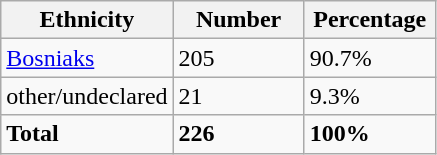<table class="wikitable">
<tr>
<th width="100px">Ethnicity</th>
<th width="80px">Number</th>
<th width="80px">Percentage</th>
</tr>
<tr>
<td><a href='#'>Bosniaks</a></td>
<td>205</td>
<td>90.7%</td>
</tr>
<tr>
<td>other/undeclared</td>
<td>21</td>
<td>9.3%</td>
</tr>
<tr>
<td><strong>Total</strong></td>
<td><strong>226</strong></td>
<td><strong>100%</strong></td>
</tr>
</table>
